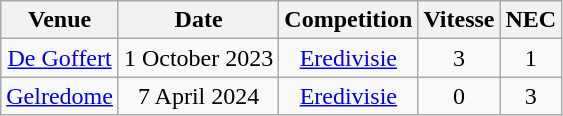<table class="wikitable" style="text-align: center">
<tr>
<th>Venue</th>
<th>Date</th>
<th>Competition</th>
<th>Vitesse</th>
<th>NEC</th>
</tr>
<tr>
<td><a href='#'>De Goffert</a></td>
<td>1 October 2023</td>
<td><a href='#'>Eredivisie</a></td>
<td>3</td>
<td>1</td>
</tr>
<tr>
<td><a href='#'>Gelredome</a></td>
<td>7 April 2024</td>
<td><a href='#'>Eredivisie</a></td>
<td>0</td>
<td>3</td>
</tr>
</table>
